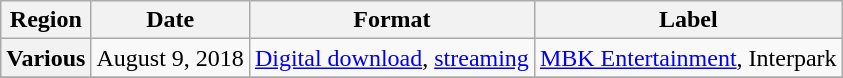<table class="wikitable plainrowheaders">
<tr>
<th>Region</th>
<th>Date</th>
<th>Format</th>
<th>Label</th>
</tr>
<tr>
<th scope="row">Various</th>
<td>August 9, 2018</td>
<td><a href='#'>Digital download</a>, <a href='#'>streaming</a></td>
<td><a href='#'>MBK Entertainment</a>, Interpark</td>
</tr>
<tr>
</tr>
</table>
